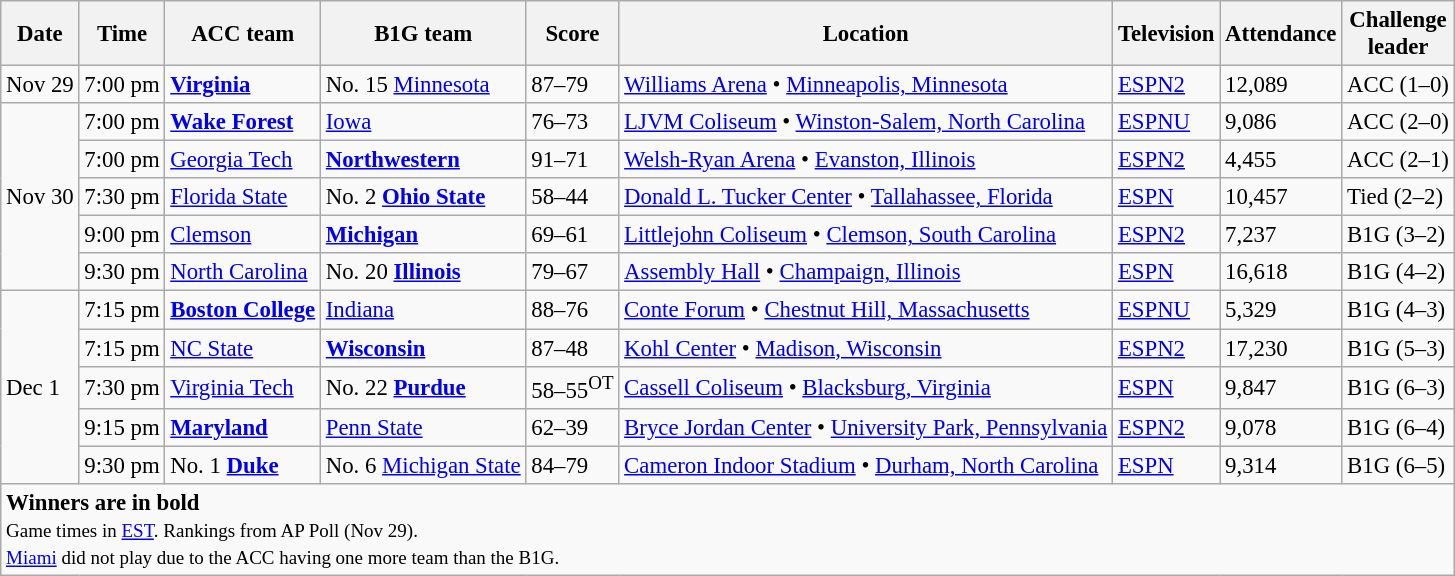<table class="wikitable" style="font-size: 95%">
<tr>
<th>Date</th>
<th>Time</th>
<th>ACC team</th>
<th>B1G team</th>
<th>Score</th>
<th>Location</th>
<th>Television</th>
<th>Attendance</th>
<th>Challenge<br>leader</th>
</tr>
<tr>
<td>Nov 29</td>
<td>7:00 pm</td>
<td><strong><a href='#'>Virginia</a></strong></td>
<td>No. 15 <a href='#'>Minnesota</a></td>
<td>87–79</td>
<td><a href='#'>Williams Arena</a> • <a href='#'>Minneapolis, Minnesota</a></td>
<td><a href='#'>ESPN2</a></td>
<td>12,089</td>
<td>ACC (1–0)</td>
</tr>
<tr>
<td rowspan=5>Nov 30</td>
<td>7:00 pm</td>
<td><strong><a href='#'>Wake Forest</a></strong></td>
<td><a href='#'>Iowa</a></td>
<td>76–73</td>
<td><a href='#'>LJVM Coliseum</a> • <a href='#'>Winston-Salem, North Carolina</a></td>
<td><a href='#'>ESPNU</a></td>
<td>9,086</td>
<td>ACC (2–0)</td>
</tr>
<tr>
<td>7:00 pm</td>
<td><a href='#'>Georgia Tech</a></td>
<td><strong><a href='#'>Northwestern</a></strong></td>
<td>91–71</td>
<td><a href='#'>Welsh-Ryan Arena</a> • <a href='#'>Evanston, Illinois</a></td>
<td><a href='#'>ESPN2</a></td>
<td>4,455</td>
<td>ACC (2–1)</td>
</tr>
<tr>
<td>7:30 pm</td>
<td><a href='#'>Florida State</a></td>
<td>No. 2 <strong><a href='#'>Ohio State</a></strong></td>
<td>58–44</td>
<td><a href='#'>Donald L. Tucker Center</a> • <a href='#'>Tallahassee, Florida</a></td>
<td><a href='#'>ESPN</a></td>
<td>10,457</td>
<td>Tied (2–2)</td>
</tr>
<tr>
<td>9:00 pm</td>
<td><a href='#'>Clemson</a></td>
<td><strong><a href='#'>Michigan</a></strong></td>
<td>69–61</td>
<td><a href='#'>Littlejohn Coliseum</a> • <a href='#'>Clemson, South Carolina</a></td>
<td><a href='#'>ESPN2</a></td>
<td>7,237</td>
<td>B1G (3–2)</td>
</tr>
<tr>
<td>9:30 pm</td>
<td><a href='#'>North Carolina</a></td>
<td>No. 20 <strong><a href='#'>Illinois</a></strong></td>
<td>79–67</td>
<td><a href='#'>Assembly Hall</a> • <a href='#'>Champaign, Illinois</a></td>
<td><a href='#'>ESPN</a></td>
<td>16,618</td>
<td>B1G (4–2)</td>
</tr>
<tr>
<td rowspan=5>Dec 1</td>
<td>7:15 pm</td>
<td><strong><a href='#'>Boston College</a></strong></td>
<td><a href='#'>Indiana</a></td>
<td>88–76</td>
<td><a href='#'>Conte Forum</a> • <a href='#'>Chestnut Hill, Massachusetts</a></td>
<td><a href='#'>ESPNU</a></td>
<td>5,329</td>
<td>B1G (4–3)</td>
</tr>
<tr>
<td>7:15 pm</td>
<td><a href='#'>NC State</a></td>
<td><strong><a href='#'>Wisconsin</a></strong></td>
<td>87–48</td>
<td><a href='#'>Kohl Center</a> • <a href='#'>Madison, Wisconsin</a></td>
<td><a href='#'>ESPN2</a></td>
<td>17,230</td>
<td>B1G (5–3)</td>
</tr>
<tr>
<td>7:30 pm</td>
<td><a href='#'>Virginia Tech</a></td>
<td>No. 22 <strong><a href='#'>Purdue</a></strong></td>
<td>58–55<sup>OT</sup></td>
<td><a href='#'>Cassell Coliseum</a> • <a href='#'>Blacksburg, Virginia</a></td>
<td><a href='#'>ESPN</a></td>
<td>9,847</td>
<td>B1G (6–3)</td>
</tr>
<tr>
<td>9:15 pm</td>
<td><strong><a href='#'>Maryland</a></strong></td>
<td><a href='#'>Penn State</a></td>
<td>62–39</td>
<td><a href='#'>Bryce Jordan Center</a> • <a href='#'>University Park, Pennsylvania</a></td>
<td><a href='#'>ESPN2</a></td>
<td>9,078</td>
<td>B1G (6–4)</td>
</tr>
<tr>
<td>9:30 pm</td>
<td>No. 1 <strong><a href='#'>Duke</a></strong></td>
<td>No. 6 <a href='#'>Michigan State</a></td>
<td>84–79</td>
<td><a href='#'>Cameron Indoor Stadium</a> • <a href='#'>Durham, North Carolina</a></td>
<td><a href='#'>ESPN</a></td>
<td>9,314</td>
<td>B1G (6–5)</td>
</tr>
<tr>
<td colspan=9><strong>Winners are in bold</strong><br><small>Game times in <a href='#'>EST</a>. Rankings from AP Poll (Nov 29).<br><a href='#'>Miami</a> did not play due to the ACC having one more team than the B1G. </small></td>
</tr>
</table>
